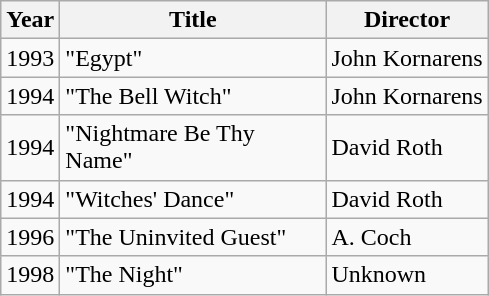<table class="wikitable" border="1">
<tr>
<th>Year</th>
<th width="170">Title</th>
<th>Director</th>
</tr>
<tr>
<td>1993</td>
<td>"Egypt"</td>
<td>John Kornarens</td>
</tr>
<tr>
<td>1994</td>
<td>"The Bell Witch"</td>
<td>John Kornarens</td>
</tr>
<tr>
<td>1994</td>
<td>"Nightmare Be Thy Name"</td>
<td>David Roth</td>
</tr>
<tr>
<td>1994</td>
<td>"Witches' Dance"</td>
<td>David Roth</td>
</tr>
<tr>
<td>1996</td>
<td>"The Uninvited Guest"</td>
<td>A. Coch</td>
</tr>
<tr>
<td>1998</td>
<td>"The Night"</td>
<td>Unknown</td>
</tr>
</table>
